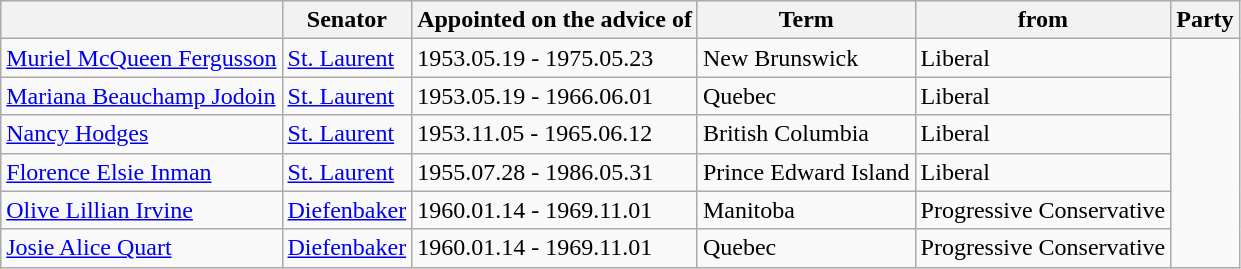<table class="sortable wikitable">
<tr>
<th></th>
<th>Senator</th>
<th>Appointed on the advice of</th>
<th>Term</th>
<th>from</th>
<th>Party</th>
</tr>
<tr>
<td><a href='#'>Muriel McQueen Fergusson</a></td>
<td><a href='#'>St. Laurent</a></td>
<td>1953.05.19 - 1975.05.23</td>
<td>New Brunswick</td>
<td>Liberal</td>
</tr>
<tr>
<td><a href='#'>Mariana Beauchamp Jodoin</a></td>
<td><a href='#'>St. Laurent</a></td>
<td>1953.05.19 - 1966.06.01</td>
<td>Quebec</td>
<td>Liberal</td>
</tr>
<tr>
<td><a href='#'>Nancy Hodges</a></td>
<td><a href='#'>St. Laurent</a></td>
<td>1953.11.05 - 1965.06.12</td>
<td>British Columbia</td>
<td>Liberal</td>
</tr>
<tr>
<td><a href='#'>Florence Elsie Inman</a></td>
<td><a href='#'>St. Laurent</a></td>
<td>1955.07.28 - 1986.05.31</td>
<td>Prince Edward Island</td>
<td>Liberal</td>
</tr>
<tr>
<td><a href='#'>Olive Lillian Irvine</a></td>
<td><a href='#'>Diefenbaker</a></td>
<td>1960.01.14 - 1969.11.01</td>
<td>Manitoba</td>
<td>Progressive Conservative</td>
</tr>
<tr>
<td><a href='#'>Josie Alice Quart</a></td>
<td><a href='#'>Diefenbaker</a></td>
<td>1960.01.14 - 1969.11.01</td>
<td>Quebec</td>
<td>Progressive Conservative</td>
</tr>
</table>
